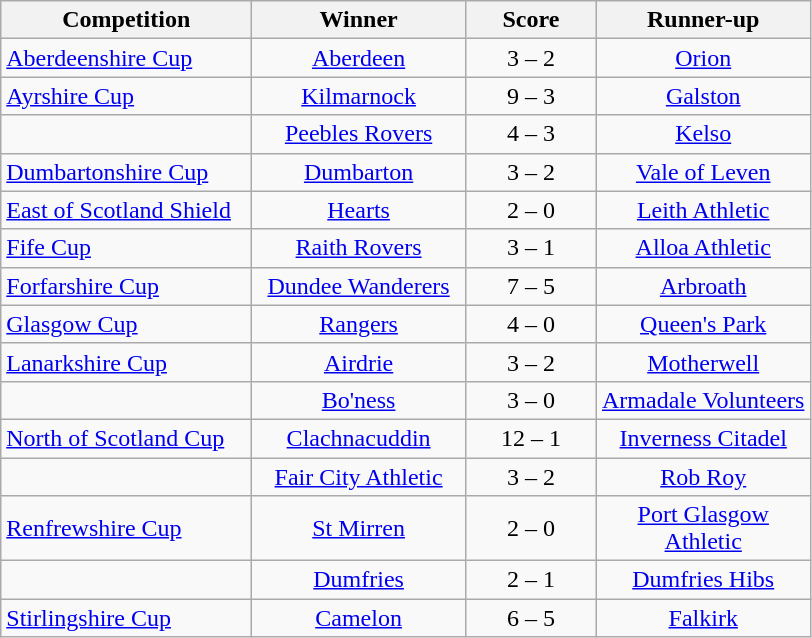<table class="wikitable" style="text-align: center;">
<tr>
<th width=160>Competition</th>
<th width=135>Winner</th>
<th width=80>Score</th>
<th width=135>Runner-up</th>
</tr>
<tr>
<td align=left><a href='#'>Aberdeenshire Cup</a></td>
<td><a href='#'>Aberdeen</a></td>
<td>3 – 2</td>
<td><a href='#'>Orion</a></td>
</tr>
<tr>
<td align=left><a href='#'>Ayrshire Cup</a></td>
<td><a href='#'>Kilmarnock</a></td>
<td>9 – 3</td>
<td><a href='#'>Galston</a></td>
</tr>
<tr>
<td align=left></td>
<td><a href='#'>Peebles Rovers</a></td>
<td>4 – 3</td>
<td><a href='#'>Kelso</a></td>
</tr>
<tr>
<td align=left><a href='#'>Dumbartonshire Cup</a></td>
<td><a href='#'>Dumbarton</a></td>
<td>3 – 2</td>
<td><a href='#'>Vale of Leven</a></td>
</tr>
<tr>
<td align=left><a href='#'>East of Scotland Shield</a></td>
<td><a href='#'>Hearts</a></td>
<td>2 – 0</td>
<td><a href='#'>Leith Athletic</a></td>
</tr>
<tr>
<td align=left><a href='#'>Fife Cup</a></td>
<td><a href='#'>Raith Rovers</a></td>
<td>3 – 1</td>
<td><a href='#'>Alloa Athletic</a></td>
</tr>
<tr>
<td align=left><a href='#'>Forfarshire Cup</a></td>
<td><a href='#'>Dundee Wanderers</a></td>
<td>7 – 5</td>
<td><a href='#'>Arbroath</a></td>
</tr>
<tr>
<td align=left><a href='#'>Glasgow Cup</a></td>
<td><a href='#'>Rangers</a></td>
<td>4 – 0</td>
<td><a href='#'>Queen's Park</a></td>
</tr>
<tr>
<td align=left><a href='#'>Lanarkshire Cup</a></td>
<td><a href='#'>Airdrie</a></td>
<td>3 – 2</td>
<td><a href='#'>Motherwell</a></td>
</tr>
<tr>
<td align=left></td>
<td><a href='#'>Bo'ness</a></td>
<td>3 – 0</td>
<td><a href='#'>Armadale Volunteers</a></td>
</tr>
<tr>
<td align=left><a href='#'>North of Scotland Cup</a></td>
<td><a href='#'>Clachnacuddin</a></td>
<td>12 – 1</td>
<td><a href='#'>Inverness Citadel</a></td>
</tr>
<tr>
<td align=left></td>
<td><a href='#'>Fair City Athletic</a></td>
<td>3 – 2</td>
<td><a href='#'>Rob Roy</a></td>
</tr>
<tr>
<td align=left><a href='#'>Renfrewshire Cup</a></td>
<td><a href='#'>St Mirren</a></td>
<td>2 – 0</td>
<td><a href='#'>Port Glasgow Athletic</a></td>
</tr>
<tr>
<td align=left></td>
<td><a href='#'>Dumfries</a></td>
<td>2 – 1</td>
<td><a href='#'>Dumfries Hibs</a></td>
</tr>
<tr>
<td align=left><a href='#'>Stirlingshire Cup</a></td>
<td><a href='#'>Camelon</a></td>
<td>6 – 5</td>
<td><a href='#'>Falkirk</a></td>
</tr>
</table>
